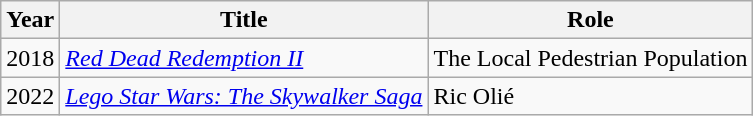<table class="wikitable sortable">
<tr>
<th>Year</th>
<th>Title</th>
<th>Role</th>
</tr>
<tr>
<td>2018</td>
<td><em><a href='#'>Red Dead Redemption II</a></em></td>
<td>The Local Pedestrian Population</td>
</tr>
<tr>
<td>2022</td>
<td><em><a href='#'>Lego Star Wars: The Skywalker Saga</a></em></td>
<td>Ric Olié</td>
</tr>
</table>
